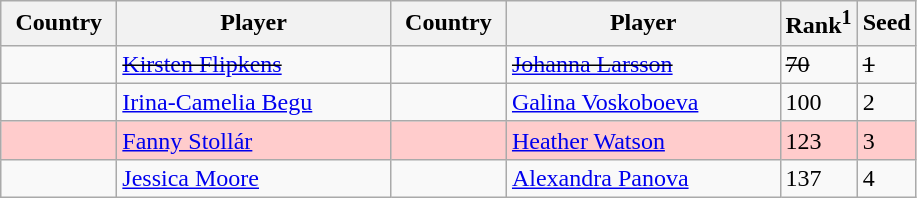<table class="sortable wikitable">
<tr>
<th width="70">Country</th>
<th width="175">Player</th>
<th width="70">Country</th>
<th width="175">Player</th>
<th>Rank<sup>1</sup></th>
<th>Seed</th>
</tr>
<tr>
<td><s></s></td>
<td><s><a href='#'>Kirsten Flipkens</a></s></td>
<td><s></s></td>
<td><s><a href='#'>Johanna Larsson</a></s></td>
<td><s>70</s></td>
<td><s>1</s></td>
</tr>
<tr>
<td></td>
<td><a href='#'>Irina-Camelia Begu</a></td>
<td></td>
<td><a href='#'>Galina Voskoboeva</a></td>
<td>100</td>
<td>2</td>
</tr>
<tr style="background:#fcc;">
<td></td>
<td><a href='#'>Fanny Stollár</a></td>
<td></td>
<td><a href='#'>Heather Watson</a></td>
<td>123</td>
<td>3</td>
</tr>
<tr>
<td></td>
<td><a href='#'>Jessica Moore</a></td>
<td></td>
<td><a href='#'>Alexandra Panova</a></td>
<td>137</td>
<td>4</td>
</tr>
</table>
